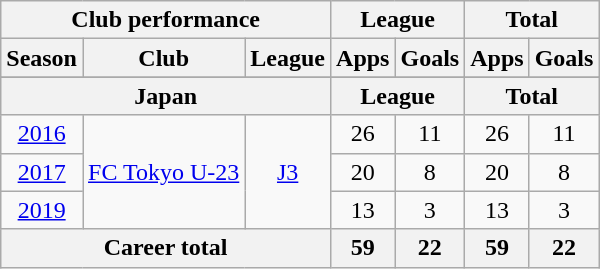<table class="wikitable" style="text-align:center">
<tr>
<th colspan=3>Club performance</th>
<th colspan=2>League</th>
<th colspan=2>Total</th>
</tr>
<tr>
<th>Season</th>
<th>Club</th>
<th>League</th>
<th>Apps</th>
<th>Goals</th>
<th>Apps</th>
<th>Goals</th>
</tr>
<tr>
</tr>
<tr>
<th colspan=3>Japan</th>
<th colspan=2>League</th>
<th colspan=2>Total</th>
</tr>
<tr>
<td><a href='#'>2016</a></td>
<td rowspan=3><a href='#'>FC Tokyo U-23</a></td>
<td rowspan=3><a href='#'>J3</a></td>
<td>26</td>
<td>11</td>
<td>26</td>
<td>11</td>
</tr>
<tr>
<td><a href='#'>2017</a></td>
<td>20</td>
<td>8</td>
<td>20</td>
<td>8</td>
</tr>
<tr>
<td><a href='#'>2019</a></td>
<td>13</td>
<td>3</td>
<td>13</td>
<td>3</td>
</tr>
<tr>
<th colspan=3>Career total</th>
<th>59</th>
<th>22</th>
<th>59</th>
<th>22</th>
</tr>
</table>
